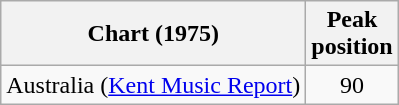<table class="wikitable">
<tr>
<th>Chart (1975)</th>
<th>Peak<br>position</th>
</tr>
<tr>
<td>Australia (<a href='#'>Kent Music Report</a>)</td>
<td style="text-align:center;">90</td>
</tr>
</table>
